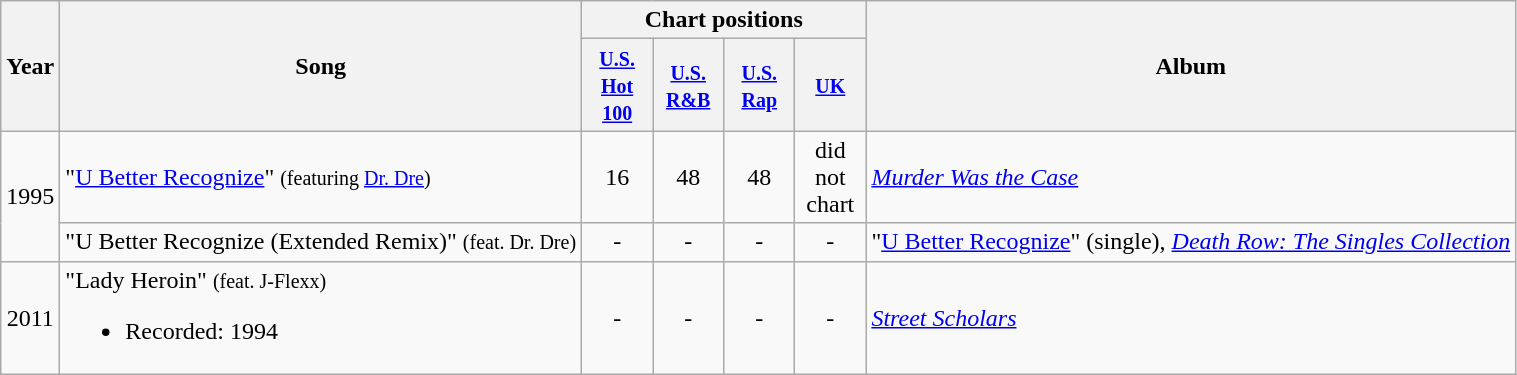<table class="wikitable">
<tr>
<th rowspan="2">Year</th>
<th rowspan="2">Song</th>
<th colspan="4">Chart positions</th>
<th rowspan="2">Album</th>
</tr>
<tr>
<th width="40"><small><a href='#'>U.S. Hot 100</a></small></th>
<th width="40"><small><a href='#'>U.S. R&B</a></small></th>
<th width="40"><small><a href='#'>U.S. Rap</a></small></th>
<th width="40"><small><a href='#'>UK</a></small></th>
</tr>
<tr>
<td align="center" rowspan="2">1995</td>
<td align="left">"<a href='#'>U Better Recognize</a>" <small>(featuring <a href='#'>Dr. Dre</a>)</small></td>
<td align="center">16</td>
<td align="center">48</td>
<td align="center">48</td>
<td align="center">did not chart</td>
<td align="left" rowspan="1"><em><a href='#'>Murder Was the Case</a></em></td>
</tr>
<tr>
<td align="left">"U Better Recognize (Extended Remix)" <small>(feat. Dr. Dre)</small></td>
<td align="center">-</td>
<td align="center">-</td>
<td align="center">-</td>
<td align="center">-</td>
<td align="left" rowspan="1">"<a href='#'>U Better Recognize</a>" (single), <em><a href='#'>Death Row: The Singles Collection</a></em></td>
</tr>
<tr>
<td align="center">2011</td>
<td align="left">"Lady Heroin" <small>(feat. J-Flexx)</small><br><ul><li>Recorded: 1994</li></ul></td>
<td align="center">-</td>
<td align="center">-</td>
<td align="center">-</td>
<td align="center">-</td>
<td align="left"><em><a href='#'>Street Scholars</a></em></td>
</tr>
</table>
